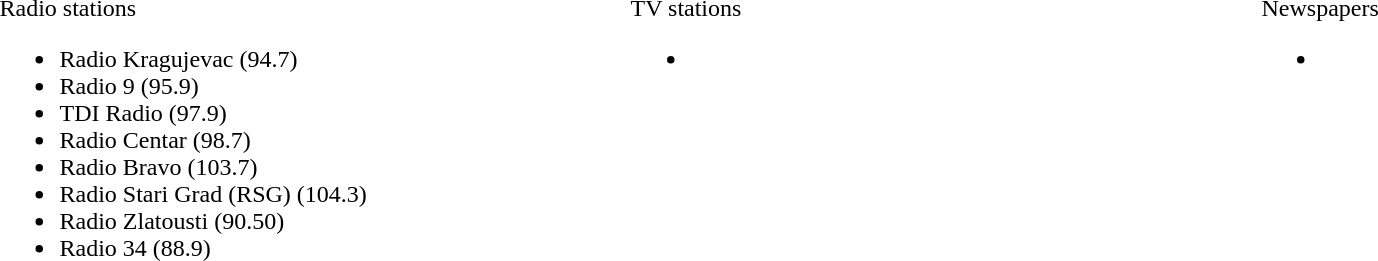<table style="width:100%;">
<tr>
<td style="width:25%; vertical-align:top;"><br>Radio stations<ul><li>Radio Kragujevac (94.7)</li><li>Radio 9 (95.9)</li><li>TDI Radio (97.9)</li><li>Radio Centar (98.7)</li><li>Radio Bravo (103.7)</li><li>Radio Stari Grad (RSG) (104.3)</li><li>Radio Zlatousti (90.50)</li><li>Radio 34 (88.9)</li></ul></td>
<td style="width:25%; vertical-align:top;"><br>TV stations<ul><li></li></ul></td>
<td style="width:25%; vertical-align:top;"><br>Newspapers<ul><li></li></ul></td>
</tr>
</table>
